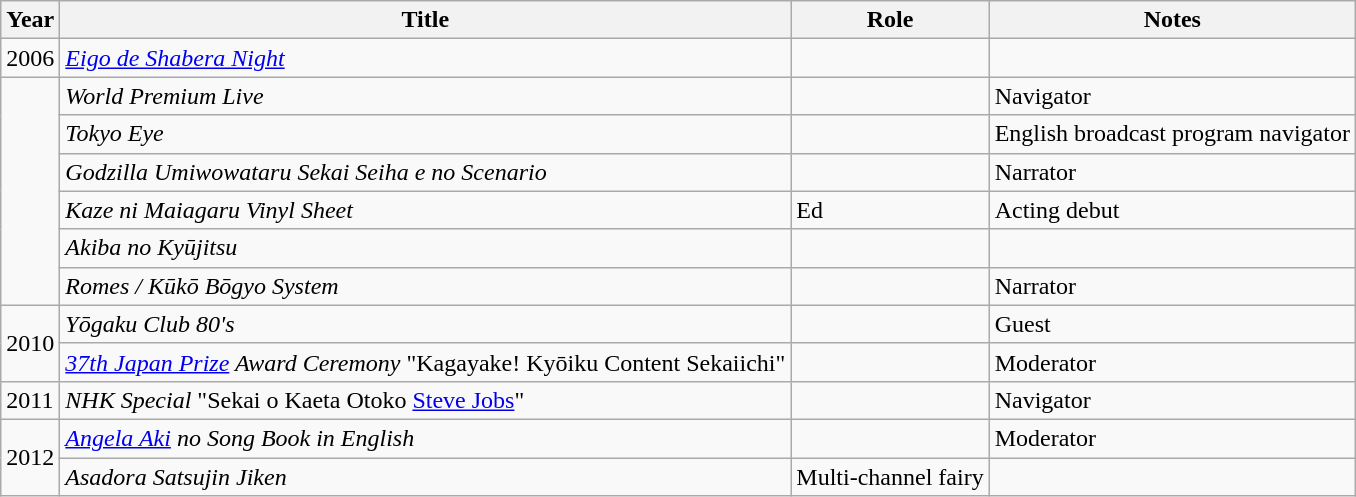<table class="wikitable">
<tr>
<th>Year</th>
<th>Title</th>
<th>Role</th>
<th>Notes</th>
</tr>
<tr>
<td>2006</td>
<td><em><a href='#'>Eigo de Shabera Night</a></em></td>
<td></td>
<td></td>
</tr>
<tr>
<td rowspan="6"></td>
<td><em>World Premium Live</em></td>
<td></td>
<td>Navigator</td>
</tr>
<tr>
<td><em>Tokyo Eye</em></td>
<td></td>
<td>English broadcast program navigator</td>
</tr>
<tr>
<td><em>Godzilla Umiwowataru Sekai Seiha e no Scenario</em></td>
<td></td>
<td>Narrator</td>
</tr>
<tr>
<td><em>Kaze ni Maiagaru Vinyl Sheet</em></td>
<td>Ed</td>
<td>Acting debut</td>
</tr>
<tr>
<td><em>Akiba no Kyūjitsu</em></td>
<td></td>
<td></td>
</tr>
<tr>
<td><em>Romes / Kūkō Bōgyo System</em></td>
<td></td>
<td>Narrator</td>
</tr>
<tr>
<td rowspan="2">2010</td>
<td><em>Yōgaku Club 80's</em></td>
<td></td>
<td>Guest</td>
</tr>
<tr>
<td><em><a href='#'>37th Japan Prize</a> Award Ceremony</em> "Kagayake! Kyōiku Content Sekaiichi"</td>
<td></td>
<td>Moderator</td>
</tr>
<tr>
<td>2011</td>
<td><em>NHK Special</em> "Sekai o Kaeta Otoko <a href='#'>Steve Jobs</a>"</td>
<td></td>
<td>Navigator</td>
</tr>
<tr>
<td rowspan="2">2012</td>
<td><em><a href='#'>Angela Aki</a> no Song Book in English</em></td>
<td></td>
<td>Moderator</td>
</tr>
<tr>
<td><em>Asadora Satsujin Jiken</em></td>
<td>Multi-channel fairy</td>
<td></td>
</tr>
</table>
